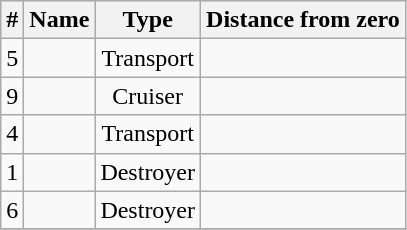<table class="wikitable">
<tr>
<th>#</th>
<th>Name</th>
<th>Type</th>
<th>Distance from zero</th>
</tr>
<tr>
<td style="text-align:center;">5</td>
<td style="text-align:center;"></td>
<td style="text-align:center;">Transport</td>
<td style="text-align:center;"></td>
</tr>
<tr>
<td style="text-align:center;">9</td>
<td style="text-align:center;"></td>
<td style="text-align:center;">Cruiser</td>
<td style="text-align:center;"></td>
</tr>
<tr>
<td style="text-align:center;">4</td>
<td style="text-align:center;"></td>
<td style="text-align:center;">Transport</td>
<td style="text-align:center;"></td>
</tr>
<tr>
<td style="text-align:center;">1</td>
<td style="text-align:center;"></td>
<td style="text-align:center;">Destroyer</td>
<td style="text-align:center;"></td>
</tr>
<tr>
<td style="text-align:center;">6</td>
<td style="text-align:center;"></td>
<td style="text-align:center;">Destroyer</td>
<td style="text-align:center;"></td>
</tr>
<tr>
</tr>
</table>
